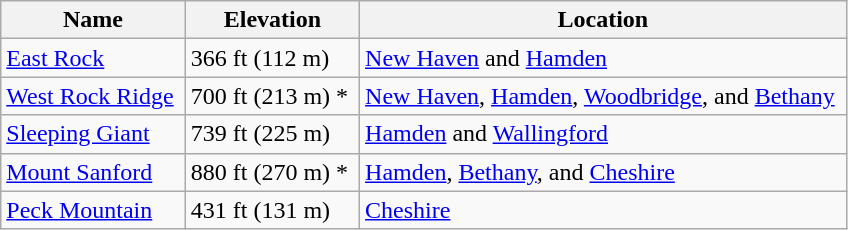<table class="wikitable">
<tr>
<th>Name</th>
<th>Elevation</th>
<th>Location</th>
</tr>
<tr>
<td><a href='#'>East Rock</a></td>
<td>366 ft (112 m)</td>
<td><a href='#'>New Haven</a> and <a href='#'>Hamden</a></td>
</tr>
<tr>
<td><a href='#'>West Rock Ridge</a> </td>
<td>700 ft (213 m) * </td>
<td><a href='#'>New Haven</a>, <a href='#'>Hamden</a>, <a href='#'>Woodbridge</a>, and <a href='#'>Bethany</a> </td>
</tr>
<tr>
<td><a href='#'>Sleeping Giant</a></td>
<td>739 ft (225 m)</td>
<td><a href='#'>Hamden</a> and <a href='#'>Wallingford</a></td>
</tr>
<tr>
<td><a href='#'>Mount Sanford</a></td>
<td>880 ft (270 m) *</td>
<td><a href='#'>Hamden</a>, <a href='#'>Bethany</a>, and <a href='#'>Cheshire</a></td>
</tr>
<tr>
<td><a href='#'>Peck Mountain</a></td>
<td>431 ft (131 m)</td>
<td><a href='#'>Cheshire</a></td>
</tr>
</table>
